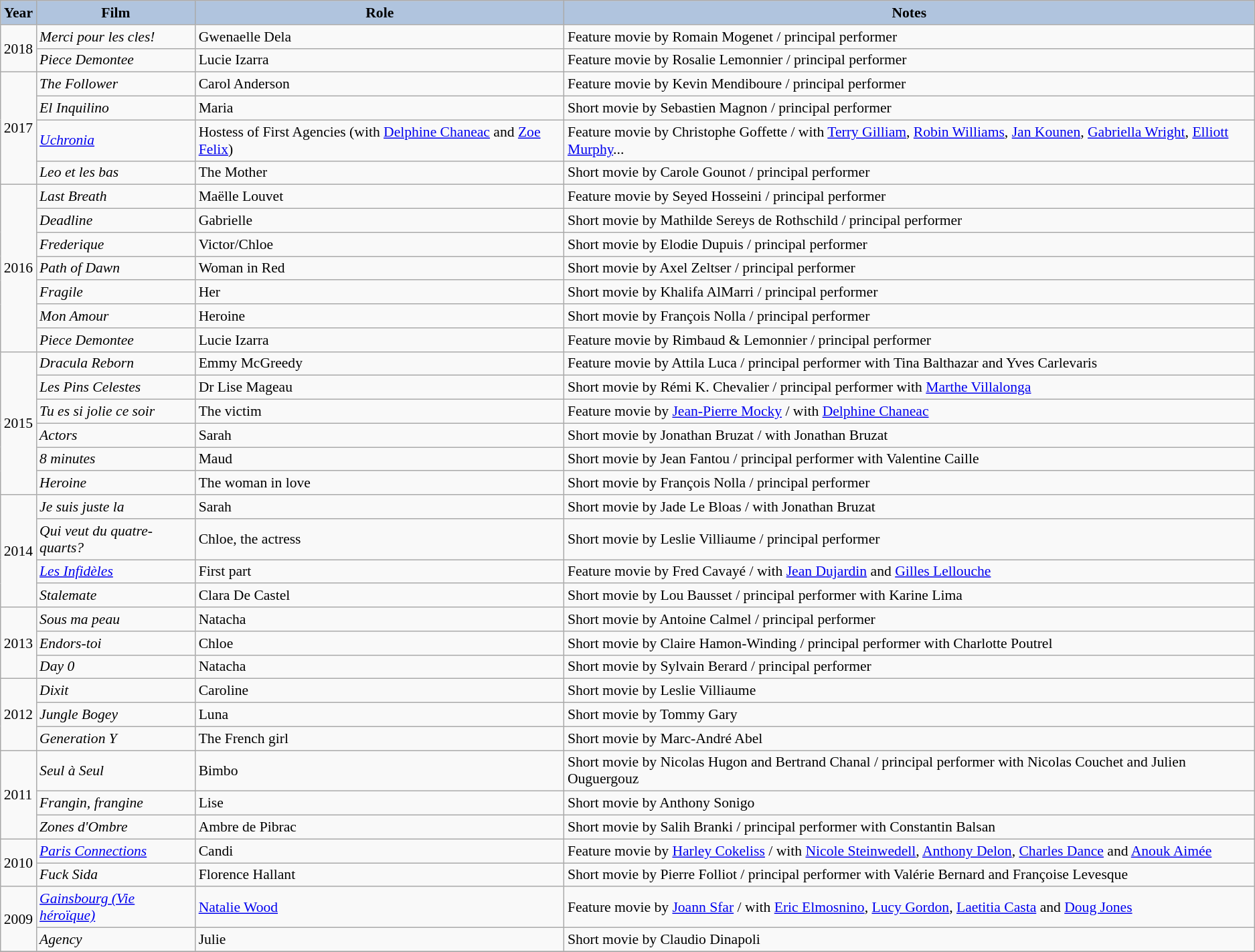<table class="wikitable" style="font-size:90%;">
<tr>
<th style="background:#B0C4DE;">Year</th>
<th style="background:#B0C4DE;">Film</th>
<th style="background:#B0C4DE;">Role</th>
<th style="background:#B0C4DE;">Notes</th>
</tr>
<tr>
<td rowspan=2>2018</td>
<td><em>Merci pour les cles!</em></td>
<td>Gwenaelle Dela</td>
<td>Feature movie by Romain Mogenet / principal performer</td>
</tr>
<tr>
<td><em>Piece Demontee</em></td>
<td>Lucie Izarra</td>
<td>Feature movie by Rosalie Lemonnier / principal performer</td>
</tr>
<tr>
<td rowspan=4>2017</td>
<td><em>The Follower</em></td>
<td>Carol Anderson</td>
<td>Feature movie by Kevin Mendiboure / principal performer</td>
</tr>
<tr>
<td><em>El Inquilino</em></td>
<td>Maria</td>
<td>Short movie by Sebastien Magnon / principal performer</td>
</tr>
<tr>
<td><em><a href='#'>Uchronia</a></em></td>
<td>Hostess of First Agencies (with <a href='#'>Delphine Chaneac</a> and <a href='#'>Zoe Felix</a>)</td>
<td>Feature movie by Christophe Goffette / with <a href='#'>Terry Gilliam</a>, <a href='#'>Robin Williams</a>, <a href='#'>Jan Kounen</a>, <a href='#'>Gabriella Wright</a>, <a href='#'>Elliott Murphy</a>...</td>
</tr>
<tr>
<td><em>Leo et les bas</em></td>
<td>The Mother</td>
<td>Short movie by Carole Gounot / principal performer</td>
</tr>
<tr>
<td rowspan=7>2016</td>
<td><em>Last Breath</em></td>
<td>Maëlle Louvet</td>
<td>Feature movie by Seyed Hosseini / principal performer</td>
</tr>
<tr>
<td><em>Deadline</em></td>
<td>Gabrielle</td>
<td>Short movie by Mathilde Sereys de Rothschild / principal performer</td>
</tr>
<tr>
<td><em>Frederique</em></td>
<td>Victor/Chloe</td>
<td>Short movie by Elodie Dupuis / principal performer</td>
</tr>
<tr>
<td><em>Path of Dawn</em></td>
<td>Woman in Red</td>
<td>Short movie by Axel Zeltser / principal performer</td>
</tr>
<tr>
<td><em>Fragile</em></td>
<td>Her</td>
<td>Short movie by Khalifa AlMarri / principal performer</td>
</tr>
<tr>
<td><em>Mon Amour</em></td>
<td>Heroine</td>
<td>Short movie by François Nolla / principal performer</td>
</tr>
<tr>
<td><em>Piece Demontee</em></td>
<td>Lucie Izarra</td>
<td>Feature movie by Rimbaud & Lemonnier / principal performer</td>
</tr>
<tr>
<td rowspan=6>2015</td>
<td><em>Dracula Reborn</em></td>
<td>Emmy McGreedy</td>
<td>Feature movie by Attila Luca / principal performer with Tina Balthazar and Yves Carlevaris</td>
</tr>
<tr>
<td><em>Les Pins Celestes</em></td>
<td>Dr Lise Mageau</td>
<td>Short movie by Rémi K. Chevalier / principal performer with <a href='#'>Marthe Villalonga</a></td>
</tr>
<tr>
<td><em>Tu es si jolie ce soir</em></td>
<td>The victim</td>
<td>Feature movie by <a href='#'>Jean-Pierre Mocky</a> / with <a href='#'>Delphine Chaneac</a></td>
</tr>
<tr>
<td><em>Actors</em></td>
<td>Sarah</td>
<td>Short movie by Jonathan Bruzat / with Jonathan Bruzat</td>
</tr>
<tr>
<td><em>8 minutes</em></td>
<td>Maud</td>
<td>Short movie by Jean Fantou / principal performer with Valentine Caille</td>
</tr>
<tr>
<td><em>Heroine</em></td>
<td>The woman in love</td>
<td>Short movie by François Nolla / principal performer</td>
</tr>
<tr>
<td rowspan=4>2014</td>
<td><em>Je suis juste la</em></td>
<td>Sarah</td>
<td>Short movie by Jade Le Bloas / with Jonathan Bruzat</td>
</tr>
<tr>
<td><em>Qui veut du quatre-quarts?</em></td>
<td>Chloe, the actress</td>
<td>Short movie by Leslie Villiaume / principal performer</td>
</tr>
<tr>
<td><em><a href='#'>Les Infidèles</a></em></td>
<td>First part</td>
<td>Feature movie by Fred Cavayé / with <a href='#'>Jean Dujardin</a> and <a href='#'>Gilles Lellouche</a></td>
</tr>
<tr>
<td><em>Stalemate</em></td>
<td>Clara De Castel</td>
<td>Short movie by Lou Bausset / principal performer with Karine Lima</td>
</tr>
<tr>
<td rowspan=3>2013</td>
<td><em>Sous ma peau</em></td>
<td>Natacha</td>
<td>Short movie by Antoine Calmel / principal performer</td>
</tr>
<tr>
<td><em>Endors-toi</em></td>
<td>Chloe</td>
<td>Short movie by Claire Hamon-Winding / principal performer with Charlotte Poutrel</td>
</tr>
<tr>
<td><em>Day 0</em></td>
<td>Natacha</td>
<td>Short movie by Sylvain Berard / principal performer</td>
</tr>
<tr>
<td rowspan=3>2012</td>
<td><em>Dixit</em></td>
<td>Caroline</td>
<td>Short movie by Leslie Villiaume</td>
</tr>
<tr>
<td><em>Jungle Bogey</em></td>
<td>Luna</td>
<td>Short movie by Tommy Gary</td>
</tr>
<tr>
<td><em>Generation Y</em></td>
<td>The French girl</td>
<td>Short movie by Marc-André Abel</td>
</tr>
<tr>
<td rowspan=3>2011</td>
<td><em>Seul à Seul</em></td>
<td>Bimbo</td>
<td>Short movie by Nicolas Hugon and Bertrand Chanal / principal performer with Nicolas Couchet and Julien Ouguergouz</td>
</tr>
<tr>
<td><em>Frangin, frangine</em></td>
<td>Lise</td>
<td>Short movie by Anthony Sonigo</td>
</tr>
<tr>
<td><em>Zones d'Ombre</em></td>
<td>Ambre de Pibrac</td>
<td>Short movie by Salih Branki / principal performer with Constantin Balsan</td>
</tr>
<tr>
<td rowspan=2>2010</td>
<td><em><a href='#'>Paris Connections</a></em></td>
<td>Candi</td>
<td>Feature movie by <a href='#'>Harley Cokeliss</a> / with <a href='#'>Nicole Steinwedell</a>, <a href='#'>Anthony Delon</a>, <a href='#'>Charles Dance</a> and <a href='#'>Anouk Aimée</a></td>
</tr>
<tr>
<td><em>Fuck Sida</em></td>
<td>Florence Hallant</td>
<td>Short movie by Pierre Folliot / principal performer with Valérie Bernard and Françoise Levesque</td>
</tr>
<tr>
<td rowspan=2>2009</td>
<td><em><a href='#'>Gainsbourg (Vie héroïque)</a></em></td>
<td><a href='#'>Natalie Wood</a></td>
<td>Feature movie by <a href='#'>Joann Sfar</a> / with <a href='#'>Eric Elmosnino</a>, <a href='#'>Lucy Gordon</a>, <a href='#'>Laetitia Casta</a> and <a href='#'>Doug Jones</a></td>
</tr>
<tr>
<td><em>Agency</em></td>
<td>Julie</td>
<td>Short movie by Claudio Dinapoli</td>
</tr>
<tr>
</tr>
</table>
